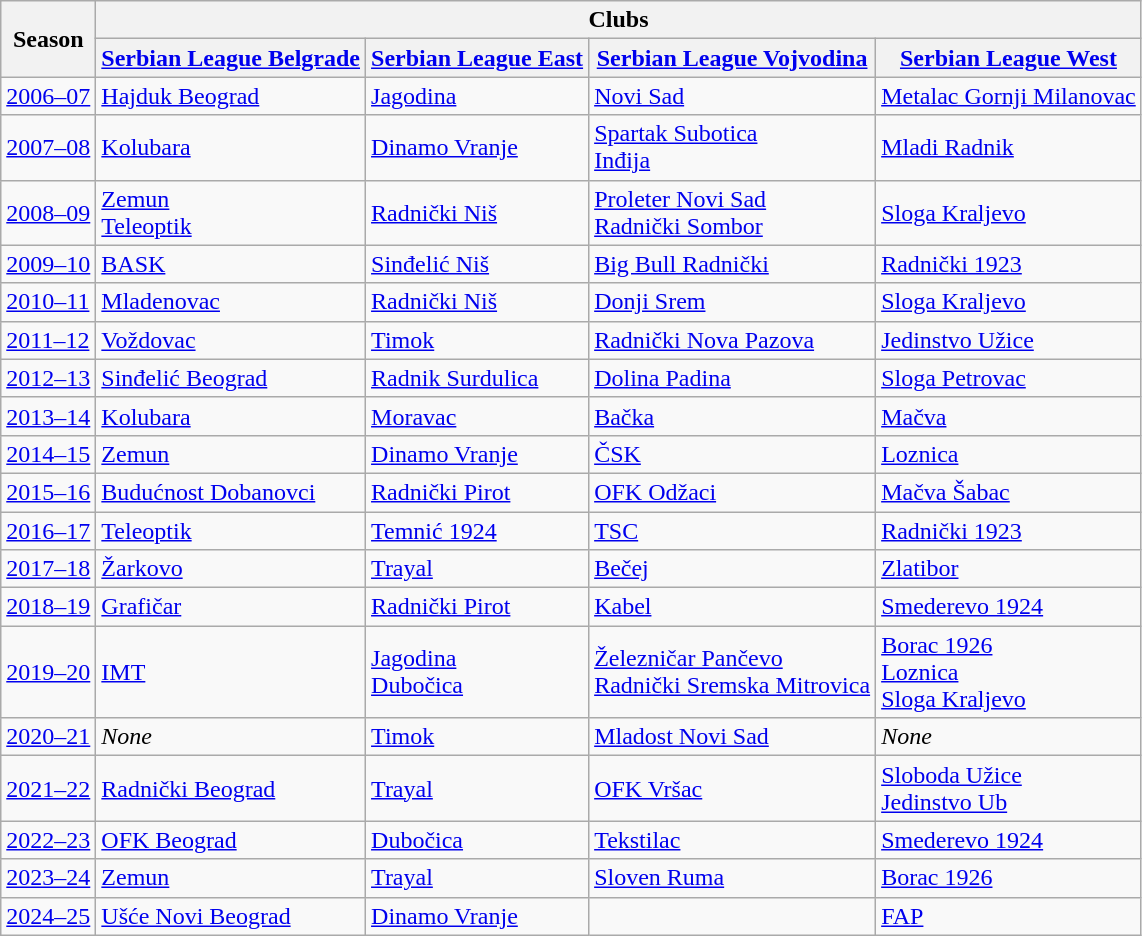<table class="wikitable" style="text-align:left">
<tr>
<th rowspan=2>Season</th>
<th colspan=4>Clubs</th>
</tr>
<tr>
<th><a href='#'>Serbian League Belgrade</a></th>
<th><a href='#'>Serbian League East</a></th>
<th><a href='#'>Serbian League Vojvodina</a></th>
<th><a href='#'>Serbian League West</a></th>
</tr>
<tr>
<td><a href='#'>2006–07</a></td>
<td><a href='#'>Hajduk Beograd</a></td>
<td><a href='#'>Jagodina</a></td>
<td><a href='#'>Novi Sad</a></td>
<td><a href='#'>Metalac Gornji Milanovac</a></td>
</tr>
<tr>
<td><a href='#'>2007–08</a></td>
<td><a href='#'>Kolubara</a></td>
<td><a href='#'>Dinamo Vranje</a></td>
<td><a href='#'>Spartak Subotica</a><br><a href='#'>Inđija</a></td>
<td><a href='#'>Mladi Radnik</a></td>
</tr>
<tr>
<td><a href='#'>2008–09</a></td>
<td><a href='#'>Zemun</a><br><a href='#'>Teleoptik</a></td>
<td><a href='#'>Radnički Niš</a></td>
<td><a href='#'>Proleter Novi Sad</a><br><a href='#'>Radnički Sombor</a></td>
<td><a href='#'>Sloga Kraljevo</a></td>
</tr>
<tr>
<td><a href='#'>2009–10</a></td>
<td><a href='#'>BASK</a></td>
<td><a href='#'>Sinđelić Niš</a></td>
<td><a href='#'>Big Bull Radnički</a></td>
<td><a href='#'>Radnički 1923</a></td>
</tr>
<tr>
<td><a href='#'>2010–11</a></td>
<td><a href='#'>Mladenovac</a></td>
<td><a href='#'>Radnički Niš</a></td>
<td><a href='#'>Donji Srem</a></td>
<td><a href='#'>Sloga Kraljevo</a></td>
</tr>
<tr>
<td><a href='#'>2011–12</a></td>
<td><a href='#'>Voždovac</a></td>
<td><a href='#'>Timok</a></td>
<td><a href='#'>Radnički Nova Pazova</a></td>
<td><a href='#'>Jedinstvo Užice</a></td>
</tr>
<tr>
<td><a href='#'>2012–13</a></td>
<td><a href='#'>Sinđelić Beograd</a></td>
<td><a href='#'>Radnik Surdulica</a></td>
<td><a href='#'>Dolina Padina</a></td>
<td><a href='#'>Sloga Petrovac</a></td>
</tr>
<tr>
<td><a href='#'>2013–14</a></td>
<td><a href='#'>Kolubara</a></td>
<td><a href='#'>Moravac</a></td>
<td><a href='#'>Bačka</a></td>
<td><a href='#'>Mačva</a></td>
</tr>
<tr>
<td><a href='#'>2014–15</a></td>
<td><a href='#'>Zemun</a></td>
<td><a href='#'>Dinamo Vranje</a></td>
<td><a href='#'>ČSK</a></td>
<td><a href='#'>Loznica</a></td>
</tr>
<tr>
<td><a href='#'>2015–16</a></td>
<td><a href='#'>Budućnost Dobanovci</a></td>
<td><a href='#'>Radnički Pirot</a></td>
<td><a href='#'>OFK Odžaci</a></td>
<td><a href='#'>Mačva Šabac</a></td>
</tr>
<tr>
<td><a href='#'>2016–17</a></td>
<td><a href='#'>Teleoptik</a></td>
<td><a href='#'>Temnić 1924</a></td>
<td><a href='#'>TSC</a></td>
<td><a href='#'>Radnički 1923</a></td>
</tr>
<tr>
<td><a href='#'>2017–18</a></td>
<td><a href='#'>Žarkovo</a></td>
<td><a href='#'>Trayal</a></td>
<td><a href='#'>Bečej</a></td>
<td><a href='#'>Zlatibor</a></td>
</tr>
<tr>
<td><a href='#'>2018–19</a></td>
<td><a href='#'>Grafičar</a></td>
<td><a href='#'>Radnički Pirot</a></td>
<td><a href='#'>Kabel</a></td>
<td><a href='#'>Smederevo 1924</a></td>
</tr>
<tr>
<td><a href='#'>2019–20</a></td>
<td><a href='#'>IMT</a></td>
<td><a href='#'>Jagodina</a> <br> <a href='#'>Dubočica</a></td>
<td><a href='#'>Železničar Pančevo</a> <br> <a href='#'>Radnički Sremska Mitrovica</a></td>
<td><a href='#'>Borac 1926</a> <br> <a href='#'>Loznica</a> <br> <a href='#'>Sloga Kraljevo</a></td>
</tr>
<tr>
<td><a href='#'>2020–21</a></td>
<td><em>None</em></td>
<td><a href='#'>Timok</a></td>
<td><a href='#'>Mladost Novi Sad</a></td>
<td><em>None</em></td>
</tr>
<tr>
<td><a href='#'>2021–22</a></td>
<td><a href='#'>Radnički Beograd</a></td>
<td><a href='#'>Trayal</a></td>
<td><a href='#'>OFK Vršac</a></td>
<td><a href='#'>Sloboda Užice</a> <br> <a href='#'>Jedinstvo Ub</a></td>
</tr>
<tr>
<td><a href='#'>2022–23</a></td>
<td><a href='#'>OFK Beograd</a></td>
<td><a href='#'>Dubočica</a></td>
<td><a href='#'>Tekstilac</a></td>
<td><a href='#'>Smederevo 1924</a></td>
</tr>
<tr>
<td><a href='#'>2023–24</a></td>
<td><a href='#'>Zemun</a></td>
<td><a href='#'>Trayal</a></td>
<td><a href='#'>Sloven Ruma</a></td>
<td><a href='#'>Borac 1926</a></td>
</tr>
<tr>
<td><a href='#'>2024–25</a></td>
<td><a href='#'>Ušće Novi Beograd</a></td>
<td><a href='#'>Dinamo Vranje</a></td>
<td></td>
<td><a href='#'>FAP</a></td>
</tr>
</table>
